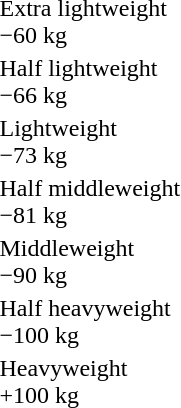<table>
<tr>
<td rowspan=2>Extra lightweight<br>−60 kg</td>
<td rowspan=2></td>
<td rowspan=2></td>
<td></td>
</tr>
<tr>
<td></td>
</tr>
<tr>
<td rowspan=2>Half lightweight<br>−66 kg</td>
<td rowspan=2></td>
<td rowspan=2></td>
<td></td>
</tr>
<tr>
<td></td>
</tr>
<tr>
<td rowspan=2>Lightweight<br>−73 kg</td>
<td rowspan=2></td>
<td rowspan=2></td>
<td></td>
</tr>
<tr>
<td></td>
</tr>
<tr>
<td rowspan=2>Half middleweight<br>−81 kg</td>
<td rowspan=2></td>
<td rowspan=2></td>
<td></td>
</tr>
<tr>
<td></td>
</tr>
<tr>
<td rowspan=2>Middleweight<br>−90 kg</td>
<td rowspan=2></td>
<td rowspan=2></td>
<td></td>
</tr>
<tr>
<td></td>
</tr>
<tr>
<td rowspan=2>Half heavyweight<br>−100 kg</td>
<td rowspan=2></td>
<td rowspan=2></td>
<td></td>
</tr>
<tr>
<td></td>
</tr>
<tr>
<td rowspan=2>Heavyweight<br>+100 kg</td>
<td rowspan=2></td>
<td rowspan=2></td>
<td></td>
</tr>
<tr>
<td></td>
</tr>
</table>
